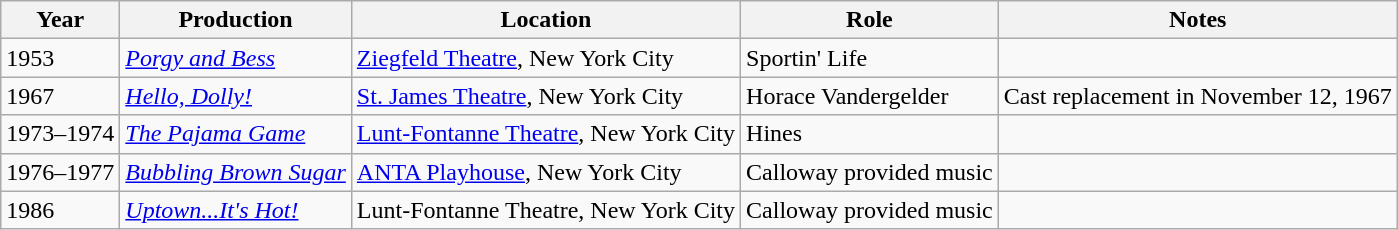<table class="wikitable sortable">
<tr>
<th>Year</th>
<th>Production</th>
<th>Location</th>
<th>Role</th>
<th>Notes</th>
</tr>
<tr>
<td>1953</td>
<td><em><a href='#'>Porgy and Bess</a></em></td>
<td><a href='#'>Ziegfeld Theatre</a>, New York City</td>
<td>Sportin' Life</td>
<td></td>
</tr>
<tr>
<td>1967</td>
<td><em><a href='#'>Hello, Dolly!</a></em></td>
<td><a href='#'>St. James Theatre</a>, New York City</td>
<td>Horace Vandergelder</td>
<td>Cast replacement in November 12, 1967</td>
</tr>
<tr>
<td>1973–1974</td>
<td><em><a href='#'>The Pajama Game</a></em></td>
<td><a href='#'>Lunt-Fontanne Theatre</a>, New York City</td>
<td>Hines</td>
<td></td>
</tr>
<tr>
<td>1976–1977</td>
<td><em><a href='#'>Bubbling Brown Sugar</a></em></td>
<td><a href='#'>ANTA Playhouse</a>, New York City</td>
<td>Calloway provided music</td>
<td></td>
</tr>
<tr>
<td>1986</td>
<td><em><a href='#'>Uptown...It's Hot!</a></em></td>
<td>Lunt-Fontanne Theatre, New York City</td>
<td>Calloway provided music</td>
<td></td>
</tr>
</table>
